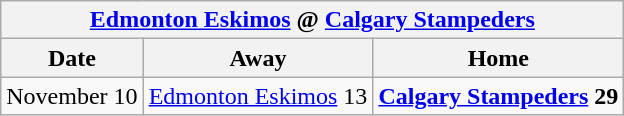<table class="wikitable">
<tr>
<th colspan="4"><a href='#'>Edmonton Eskimos</a> @ <a href='#'>Calgary Stampeders</a></th>
</tr>
<tr>
<th>Date</th>
<th>Away</th>
<th>Home</th>
</tr>
<tr>
<td>November 10</td>
<td><a href='#'>Edmonton Eskimos</a> 13</td>
<td><strong><a href='#'>Calgary Stampeders</a> 29</strong></td>
</tr>
</table>
